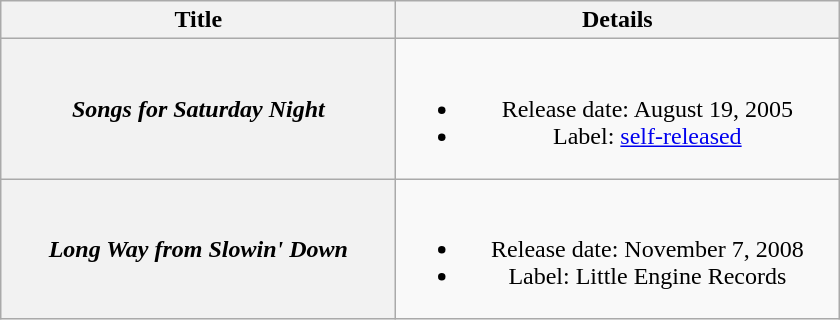<table class="wikitable plainrowheaders" style="text-align:center;">
<tr>
<th style="width:16em;">Title</th>
<th style="width:18em;">Details</th>
</tr>
<tr>
<th scope="row"><em>Songs for Saturday Night</em></th>
<td><br><ul><li>Release date: August 19, 2005</li><li>Label: <a href='#'>self-released</a></li></ul></td>
</tr>
<tr>
<th scope="row"><em>Long Way from Slowin' Down</em></th>
<td><br><ul><li>Release date: November 7, 2008</li><li>Label: Little Engine Records</li></ul></td>
</tr>
</table>
